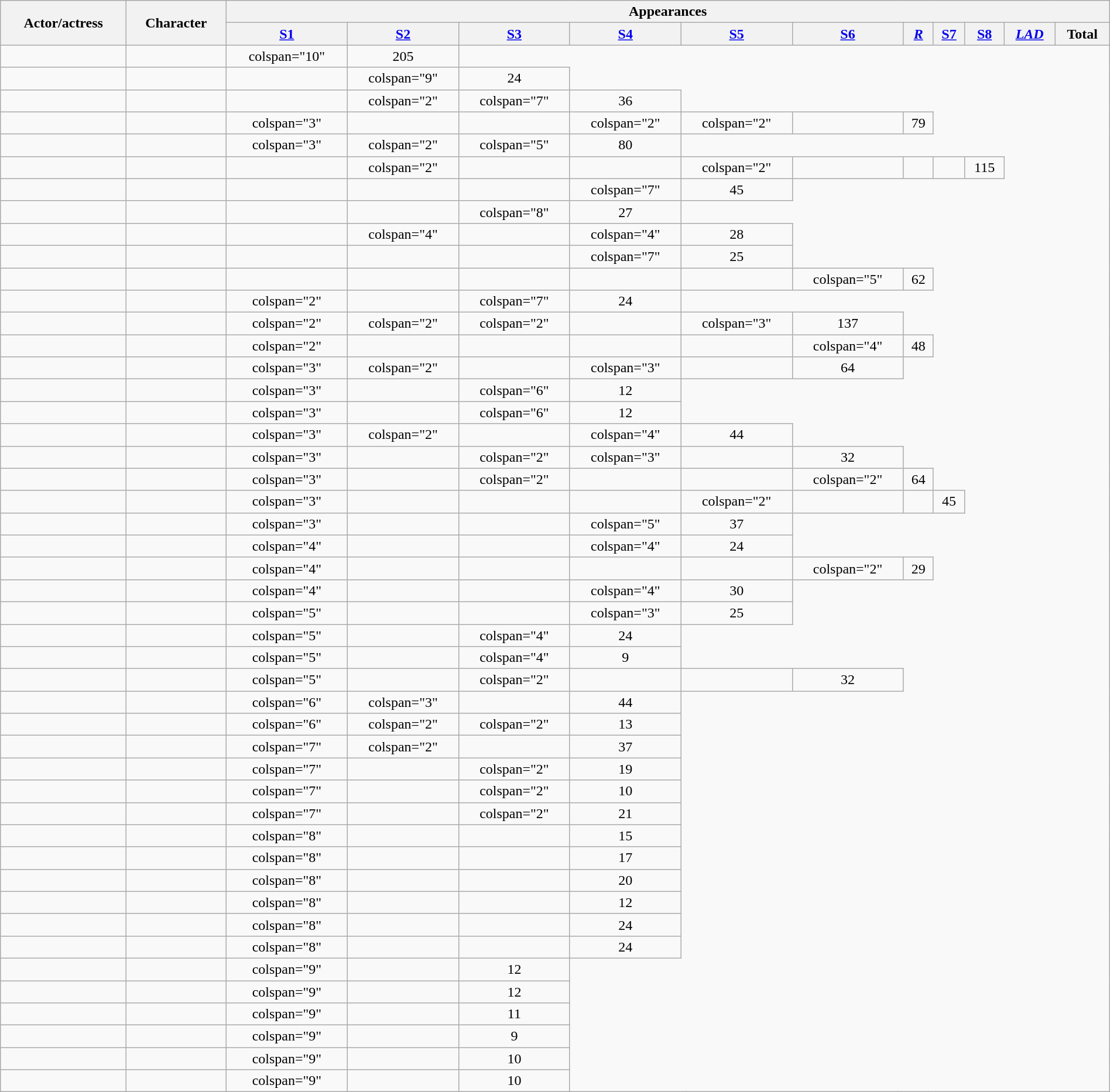<table class="wikitable sortable" style="text-align:center; width: 100%">
<tr ">
<th rowspan="2">Actor/actress</th>
<th rowspan="2">Character</th>
<th colspan="11">Appearances</th>
</tr>
<tr>
<th data-sort-type="number"><a href='#'>S1</a></th>
<th data-sort-type="number"><a href='#'>S2</a></th>
<th data-sort-type="number"><a href='#'>S3</a></th>
<th data-sort-type="number"><a href='#'>S4</a></th>
<th data-sort-type="number"><a href='#'>S5</a></th>
<th data-sort-type="number"><a href='#'>S6</a></th>
<th data-sort-type="number"><em><a href='#'>R</a></em></th>
<th data-sort-type="number"><a href='#'>S7</a></th>
<th data-sort-type="number"><a href='#'>S8</a></th>
<th data-sort-type="number"><em><a href='#'>LAD</a></em></th>
<th data-sort-type="number">Total</th>
</tr>
<tr>
<td></td>
<td></td>
<td>colspan="10" </td>
<td>205</td>
</tr>
<tr>
<td></td>
<td></td>
<td></td>
<td>colspan="9" </td>
<td>24</td>
</tr>
<tr>
<td></td>
<td></td>
<td></td>
<td>colspan="2" </td>
<td>colspan="7" </td>
<td>36</td>
</tr>
<tr>
<td></td>
<td></td>
<td>colspan="3" </td>
<td></td>
<td></td>
<td>colspan="2" </td>
<td>colspan="2" </td>
<td></td>
<td>79</td>
</tr>
<tr>
<td></td>
<td></td>
<td>colspan="3" </td>
<td>colspan="2" </td>
<td>colspan="5" </td>
<td>80</td>
</tr>
<tr>
<td></td>
<td></td>
<td></td>
<td>colspan="2" </td>
<td></td>
<td></td>
<td>colspan="2" </td>
<td></td>
<td></td>
<td></td>
<td>115</td>
</tr>
<tr>
<td></td>
<td></td>
<td></td>
<td></td>
<td></td>
<td>colspan="7" </td>
<td>45</td>
</tr>
<tr>
<td></td>
<td></td>
<td></td>
<td></td>
<td>colspan="8" </td>
<td>27</td>
</tr>
<tr>
<td></td>
<td></td>
<td></td>
<td>colspan="4" </td>
<td></td>
<td>colspan="4" </td>
<td>28</td>
</tr>
<tr>
<td></td>
<td></td>
<td></td>
<td></td>
<td></td>
<td>colspan="7" </td>
<td>25</td>
</tr>
<tr>
<td></td>
<td></td>
<td></td>
<td></td>
<td></td>
<td></td>
<td></td>
<td>colspan="5" </td>
<td>62</td>
</tr>
<tr>
<td></td>
<td></td>
<td>colspan="2" </td>
<td></td>
<td>colspan="7" </td>
<td>24</td>
</tr>
<tr>
<td></td>
<td></td>
<td>colspan="2" </td>
<td>colspan="2" </td>
<td>colspan="2" </td>
<td></td>
<td>colspan="3" </td>
<td>137</td>
</tr>
<tr>
<td></td>
<td></td>
<td>colspan="2" </td>
<td></td>
<td></td>
<td></td>
<td></td>
<td>colspan="4" </td>
<td>48</td>
</tr>
<tr>
<td></td>
<td></td>
<td>colspan="3" </td>
<td>colspan="2" </td>
<td></td>
<td>colspan="3" </td>
<td></td>
<td>64</td>
</tr>
<tr>
<td></td>
<td></td>
<td>colspan="3" </td>
<td></td>
<td>colspan="6" </td>
<td>12</td>
</tr>
<tr>
<td></td>
<td></td>
<td>colspan="3" </td>
<td></td>
<td>colspan="6" </td>
<td>12</td>
</tr>
<tr>
<td></td>
<td></td>
<td>colspan="3" </td>
<td>colspan="2" </td>
<td></td>
<td>colspan="4" </td>
<td>44</td>
</tr>
<tr>
<td></td>
<td></td>
<td>colspan="3" </td>
<td></td>
<td>colspan="2" </td>
<td>colspan="3" </td>
<td></td>
<td>32</td>
</tr>
<tr>
<td></td>
<td></td>
<td>colspan="3" </td>
<td></td>
<td>colspan="2" </td>
<td></td>
<td></td>
<td>colspan="2" </td>
<td>64</td>
</tr>
<tr>
<td></td>
<td></td>
<td>colspan="3" </td>
<td></td>
<td></td>
<td></td>
<td>colspan="2" </td>
<td></td>
<td></td>
<td>45</td>
</tr>
<tr>
<td></td>
<td></td>
<td>colspan="3" </td>
<td></td>
<td></td>
<td>colspan="5" </td>
<td>37</td>
</tr>
<tr>
<td></td>
<td></td>
<td>colspan="4" </td>
<td></td>
<td></td>
<td>colspan="4" </td>
<td>24</td>
</tr>
<tr>
<td></td>
<td></td>
<td>colspan="4" </td>
<td></td>
<td></td>
<td></td>
<td></td>
<td>colspan="2" </td>
<td>29</td>
</tr>
<tr>
<td></td>
<td></td>
<td>colspan="4" </td>
<td></td>
<td></td>
<td>colspan="4" </td>
<td>30</td>
</tr>
<tr>
<td></td>
<td></td>
<td>colspan="5" </td>
<td></td>
<td></td>
<td>colspan="3" </td>
<td>25</td>
</tr>
<tr>
<td></td>
<td></td>
<td>colspan="5" </td>
<td></td>
<td>colspan="4" </td>
<td>24</td>
</tr>
<tr>
<td></td>
<td></td>
<td>colspan="5" </td>
<td></td>
<td>colspan="4" </td>
<td>9</td>
</tr>
<tr>
<td></td>
<td></td>
<td>colspan="5" </td>
<td></td>
<td>colspan="2" </td>
<td></td>
<td></td>
<td>32</td>
</tr>
<tr>
<td></td>
<td></td>
<td>colspan="6" </td>
<td>colspan="3" </td>
<td></td>
<td>44</td>
</tr>
<tr>
<td></td>
<td></td>
<td>colspan="6" </td>
<td>colspan="2" </td>
<td>colspan="2" </td>
<td>13</td>
</tr>
<tr>
<td></td>
<td></td>
<td>colspan="7" </td>
<td>colspan="2" </td>
<td></td>
<td>37</td>
</tr>
<tr>
<td></td>
<td></td>
<td>colspan="7" </td>
<td></td>
<td>colspan="2" </td>
<td>19</td>
</tr>
<tr>
<td></td>
<td></td>
<td>colspan="7" </td>
<td></td>
<td>colspan="2" </td>
<td>10</td>
</tr>
<tr>
<td></td>
<td></td>
<td>colspan="7" </td>
<td></td>
<td>colspan="2" </td>
<td>21</td>
</tr>
<tr>
<td></td>
<td></td>
<td>colspan="8" </td>
<td></td>
<td></td>
<td>15</td>
</tr>
<tr>
<td></td>
<td></td>
<td>colspan="8" </td>
<td></td>
<td></td>
<td>17</td>
</tr>
<tr>
<td></td>
<td></td>
<td>colspan="8" </td>
<td></td>
<td></td>
<td>20</td>
</tr>
<tr>
<td></td>
<td></td>
<td>colspan="8" </td>
<td></td>
<td></td>
<td>12</td>
</tr>
<tr>
<td></td>
<td></td>
<td>colspan="8" </td>
<td></td>
<td></td>
<td>24</td>
</tr>
<tr>
<td></td>
<td></td>
<td>colspan="8" </td>
<td></td>
<td></td>
<td>24</td>
</tr>
<tr>
<td></td>
<td></td>
<td>colspan="9" </td>
<td></td>
<td>12</td>
</tr>
<tr>
<td></td>
<td></td>
<td>colspan="9" </td>
<td></td>
<td>12</td>
</tr>
<tr>
<td></td>
<td></td>
<td>colspan="9" </td>
<td></td>
<td>11</td>
</tr>
<tr>
<td></td>
<td></td>
<td>colspan="9" </td>
<td></td>
<td>9</td>
</tr>
<tr>
<td></td>
<td></td>
<td>colspan="9" </td>
<td></td>
<td>10</td>
</tr>
<tr>
<td></td>
<td></td>
<td>colspan="9" </td>
<td></td>
<td>10</td>
</tr>
</table>
